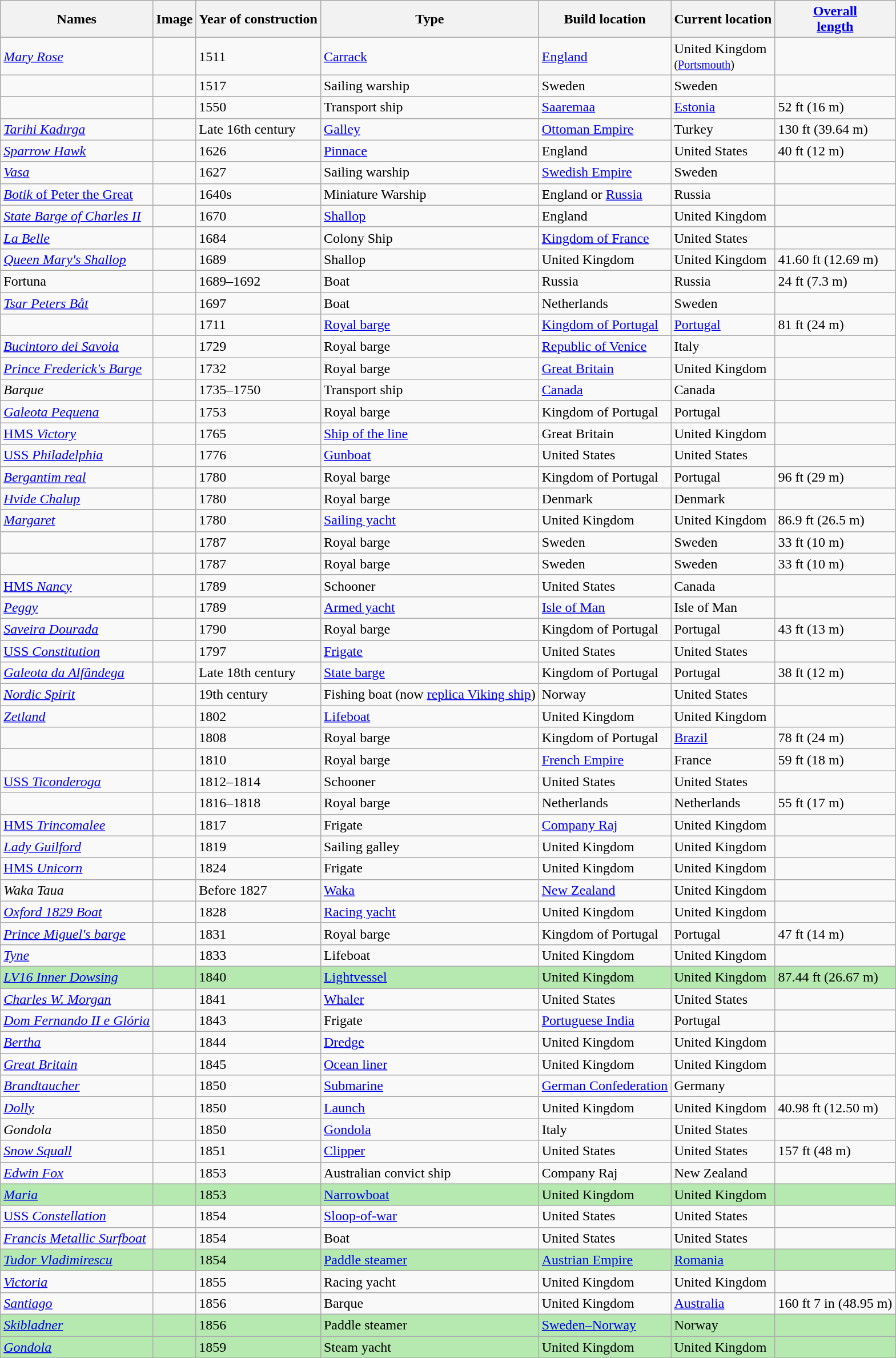<table class="wikitable sortable">
<tr>
<th>Names</th>
<th class="unsortable">Image</th>
<th>Year of construction</th>
<th>Type</th>
<th>Build location</th>
<th>Current location</th>
<th data-sort-type=number><a href='#'>Overall<br>length</a></th>
</tr>
<tr>
<td><em><a href='#'>Mary Rose</a></em></td>
<td></td>
<td>1511</td>
<td><a href='#'>Carrack</a></td>
<td><a href='#'>England</a><br></td>
<td>United Kingdom<br><small>(<a href='#'>Portsmouth</a>)</small></td>
<td></td>
</tr>
<tr>
<td><em></em></td>
<td></td>
<td>1517</td>
<td>Sailing warship</td>
<td>Sweden<br></td>
<td>Sweden<br></td>
<td></td>
</tr>
<tr>
<td><em></em></td>
<td></td>
<td>1550</td>
<td>Transport ship</td>
<td><a href='#'>Saaremaa</a></td>
<td><a href='#'>Estonia</a><br></td>
<td>52 ft (16 m)</td>
</tr>
<tr>
<td><em><a href='#'>Tarihi Kadırga</a></em></td>
<td></td>
<td>Late 16th century</td>
<td><a href='#'>Galley</a></td>
<td><a href='#'>Ottoman Empire</a></td>
<td>Turkey<br></td>
<td>130 ft (39.64 m)</td>
</tr>
<tr>
<td><em><a href='#'>Sparrow Hawk</a></em></td>
<td></td>
<td>1626</td>
<td><a href='#'>Pinnace</a></td>
<td>England<br></td>
<td>United States<br></td>
<td>40 ft (12 m)</td>
</tr>
<tr>
<td><a href='#'><em>Vasa</em></a></td>
<td></td>
<td>1627</td>
<td>Sailing warship</td>
<td><a href='#'>Swedish Empire</a><br></td>
<td>Sweden<br></td>
<td></td>
</tr>
<tr>
<td><a href='#'><em>Botik</em> of Peter the Great</a></td>
<td></td>
<td>1640s</td>
<td>Miniature Warship</td>
<td>England or <a href='#'>Russia</a></td>
<td>Russia<br></td>
<td></td>
</tr>
<tr>
<td><em><a href='#'>State Barge of Charles II</a></em></td>
<td></td>
<td>1670</td>
<td><a href='#'>Shallop</a></td>
<td>England<br></td>
<td>United Kingdom<br></td>
<td></td>
</tr>
<tr>
<td><a href='#'><em>La Belle</em></a></td>
<td></td>
<td>1684</td>
<td>Colony Ship</td>
<td><a href='#'>Kingdom of France</a></td>
<td>United States<br></td>
<td></td>
</tr>
<tr>
<td><em><a href='#'>Queen Mary's Shallop</a></em></td>
<td></td>
<td>1689</td>
<td>Shallop</td>
<td>United Kingdom<br></td>
<td>United Kingdom<br></td>
<td>41.60 ft (12.69 m)</td>
</tr>
<tr>
<td>Fortuna</td>
<td></td>
<td>1689–1692</td>
<td>Boat</td>
<td>Russia<br></td>
<td>Russia<br></td>
<td>24 ft (7.3 m)</td>
</tr>
<tr>
<td><em><a href='#'>Tsar Peters Båt</a></em></td>
<td></td>
<td>1697</td>
<td>Boat</td>
<td>Netherlands<br></td>
<td>Sweden<br></td>
<td></td>
</tr>
<tr>
<td><em></em></td>
<td></td>
<td>1711</td>
<td><a href='#'>Royal barge</a></td>
<td><a href='#'>Kingdom of Portugal</a><br></td>
<td><a href='#'>Portugal</a><br></td>
<td>81 ft (24 m)</td>
</tr>
<tr>
<td><em><a href='#'>Bucintoro dei Savoia</a></em></td>
<td></td>
<td>1729</td>
<td>Royal barge</td>
<td><a href='#'>Republic of Venice</a></td>
<td>Italy<br></td>
<td></td>
</tr>
<tr>
<td><em><a href='#'>Prince Frederick's Barge</a></em></td>
<td></td>
<td>1732</td>
<td>Royal barge</td>
<td><a href='#'>Great Britain</a><br></td>
<td>United Kingdom<br></td>
<td></td>
</tr>
<tr>
<td><em>Barque</em></td>
<td></td>
<td>1735–1750</td>
<td>Transport ship</td>
<td><a href='#'>Canada</a></td>
<td>Canada<br></td>
<td></td>
</tr>
<tr>
<td><em><a href='#'>Galeota Pequena</a></em></td>
<td></td>
<td>1753</td>
<td>Royal barge</td>
<td>Kingdom of Portugal<br></td>
<td>Portugal<br></td>
<td></td>
</tr>
<tr>
<td><a href='#'>HMS <em>Victory</em></a></td>
<td></td>
<td>1765</td>
<td><a href='#'>Ship of the line</a></td>
<td>Great Britain<br></td>
<td>United Kingdom<br></td>
<td></td>
</tr>
<tr>
<td><a href='#'>USS <em>Philadelphia</em></a></td>
<td></td>
<td>1776</td>
<td><a href='#'>Gunboat</a></td>
<td>United States<br></td>
<td>United States<br></td>
<td></td>
</tr>
<tr>
<td><em><a href='#'>Bergantim real</a></em></td>
<td></td>
<td>1780</td>
<td>Royal barge</td>
<td>Kingdom of Portugal<br></td>
<td>Portugal<br></td>
<td>96 ft (29 m)</td>
</tr>
<tr>
<td><em><a href='#'>Hvide Chalup</a></em></td>
<td></td>
<td>1780</td>
<td>Royal barge</td>
<td>Denmark<br></td>
<td>Denmark<br></td>
<td></td>
</tr>
<tr>
<td><em><a href='#'>Margaret</a></em></td>
<td></td>
<td>1780</td>
<td><a href='#'>Sailing yacht</a></td>
<td>United Kingdom<br></td>
<td>United Kingdom<br></td>
<td>86.9 ft (26.5 m)</td>
</tr>
<tr>
<td><em></em></td>
<td></td>
<td>1787</td>
<td>Royal barge</td>
<td>Sweden<br></td>
<td>Sweden<br></td>
<td>33 ft (10 m)</td>
</tr>
<tr>
<td><em></em></td>
<td></td>
<td>1787</td>
<td>Royal barge</td>
<td>Sweden<br></td>
<td>Sweden<br></td>
<td>33 ft (10 m)</td>
</tr>
<tr>
<td><a href='#'>HMS <em>Nancy</em></a></td>
<td></td>
<td>1789</td>
<td>Schooner</td>
<td>United States<br></td>
<td>Canada<br></td>
<td></td>
</tr>
<tr>
<td><a href='#'><em>Peggy</em></a></td>
<td></td>
<td>1789</td>
<td><a href='#'>Armed yacht</a></td>
<td><a href='#'>Isle of Man</a><br></td>
<td>Isle of Man<br></td>
<td></td>
</tr>
<tr>
<td><em><a href='#'>Saveira Dourada</a></em></td>
<td></td>
<td>1790</td>
<td>Royal barge</td>
<td>Kingdom of Portugal<br></td>
<td>Portugal<br></td>
<td>43 ft (13 m)</td>
</tr>
<tr>
<td><a href='#'>USS <em>Constitution</em></a></td>
<td></td>
<td>1797</td>
<td><a href='#'>Frigate</a></td>
<td>United States<br></td>
<td>United States<br></td>
<td></td>
</tr>
<tr>
<td><em><a href='#'>Galeota da Alfândega</a></em></td>
<td></td>
<td>Late 18th century</td>
<td><a href='#'>State barge</a></td>
<td>Kingdom of Portugal<br></td>
<td>Portugal<br></td>
<td>38 ft (12 m)</td>
</tr>
<tr>
<td><em><a href='#'>Nordic Spirit</a></em></td>
<td></td>
<td>19th century</td>
<td>Fishing boat (now <a href='#'>replica Viking ship</a>)</td>
<td>Norway<br></td>
<td>United States<br></td>
<td></td>
</tr>
<tr>
<td><em><a href='#'>Zetland</a></em></td>
<td></td>
<td>1802</td>
<td><a href='#'>Lifeboat</a></td>
<td>United Kingdom<br></td>
<td>United Kingdom<br></td>
<td></td>
</tr>
<tr>
<td><em></em></td>
<td></td>
<td>1808</td>
<td>Royal barge</td>
<td>Kingdom of Portugal<br></td>
<td><a href='#'>Brazil</a><br></td>
<td>78 ft (24 m)</td>
</tr>
<tr>
<td><em></em></td>
<td></td>
<td>1810</td>
<td>Royal barge</td>
<td><a href='#'>French Empire</a><br></td>
<td>France<br></td>
<td>59 ft (18 m)</td>
</tr>
<tr>
<td><a href='#'>USS <em>Ticonderoga</em></a></td>
<td></td>
<td>1812–1814</td>
<td>Schooner</td>
<td>United States<br></td>
<td>United States<br></td>
<td></td>
</tr>
<tr>
<td><em></em></td>
<td></td>
<td>1816–1818</td>
<td>Royal barge</td>
<td>Netherlands<br></td>
<td>Netherlands<br></td>
<td>55 ft (17 m)</td>
</tr>
<tr>
<td><a href='#'>HMS <em>Trincomalee</em></a></td>
<td></td>
<td>1817</td>
<td>Frigate</td>
<td><a href='#'>Company Raj</a><br></td>
<td>United Kingdom<br></td>
<td></td>
</tr>
<tr>
<td><em><a href='#'>Lady Guilford</a></em></td>
<td></td>
<td>1819</td>
<td>Sailing galley</td>
<td>United Kingdom<br></td>
<td>United Kingdom<br></td>
<td></td>
</tr>
<tr>
<td><a href='#'>HMS <em>Unicorn</em></a></td>
<td></td>
<td>1824</td>
<td>Frigate</td>
<td>United Kingdom<br></td>
<td>United Kingdom<br></td>
<td></td>
</tr>
<tr>
<td><em>Waka Taua</em></td>
<td></td>
<td>Before 1827</td>
<td><a href='#'>Waka</a></td>
<td><a href='#'>New Zealand</a><br></td>
<td>United Kingdom<br></td>
<td></td>
</tr>
<tr>
<td><em><a href='#'>Oxford 1829 Boat</a></em></td>
<td></td>
<td>1828</td>
<td><a href='#'>Racing yacht</a></td>
<td>United Kingdom<br></td>
<td>United Kingdom<br></td>
<td></td>
</tr>
<tr>
<td><em><a href='#'>Prince Miguel's barge</a></em></td>
<td></td>
<td>1831</td>
<td>Royal barge</td>
<td>Kingdom of Portugal<br></td>
<td>Portugal<br></td>
<td>47 ft (14 m)</td>
</tr>
<tr>
<td><em><a href='#'>Tyne</a></em></td>
<td></td>
<td>1833</td>
<td>Lifeboat</td>
<td>United Kingdom<br></td>
<td>United Kingdom<br></td>
<td></td>
</tr>
<tr style="background: #B5E9AF;">
<td><a href='#'><em>LV16 Inner Dowsing</em></a></td>
<td></td>
<td>1840</td>
<td><a href='#'>Lightvessel</a></td>
<td>United Kingdom<br></td>
<td>United Kingdom<br></td>
<td>87.44 ft (26.67 m)</td>
</tr>
<tr>
<td><a href='#'><em>Charles W. Morgan</em></a></td>
<td></td>
<td>1841</td>
<td><a href='#'>Whaler</a></td>
<td>United States<br></td>
<td>United States<br></td>
<td></td>
</tr>
<tr>
<td><em><a href='#'>Dom Fernando II e Glória</a></em></td>
<td></td>
<td>1843</td>
<td>Frigate</td>
<td><a href='#'>Portuguese India</a><br></td>
<td>Portugal<br></td>
<td></td>
</tr>
<tr>
<td><a href='#'><em>Bertha</em></a></td>
<td></td>
<td>1844</td>
<td><a href='#'>Dredge</a></td>
<td>United Kingdom<br></td>
<td>United Kingdom<br></td>
<td></td>
</tr>
<tr>
<td><a href='#'><em>Great Britain</em></a></td>
<td></td>
<td>1845</td>
<td><a href='#'>Ocean liner</a></td>
<td>United Kingdom<br></td>
<td>United Kingdom<br></td>
<td></td>
</tr>
<tr>
<td><em><a href='#'>Brandtaucher</a></em></td>
<td></td>
<td>1850</td>
<td><a href='#'>Submarine</a></td>
<td><a href='#'>German Confederation</a><br></td>
<td>Germany<br></td>
<td></td>
</tr>
<tr>
<td><a href='#'><em>Dolly</em></a></td>
<td></td>
<td>1850</td>
<td><a href='#'>Launch</a></td>
<td>United Kingdom<br></td>
<td>United Kingdom<br></td>
<td>40.98 ft (12.50 m)</td>
</tr>
<tr>
<td><em>Gondola</em></td>
<td></td>
<td>1850</td>
<td><a href='#'>Gondola</a></td>
<td>Italy<br></td>
<td>United States<br></td>
<td></td>
</tr>
<tr>
<td><em><a href='#'>Snow Squall</a></em></td>
<td></td>
<td>1851</td>
<td><a href='#'>Clipper</a></td>
<td>United States<br></td>
<td>United States<br></td>
<td>157 ft (48 m)</td>
</tr>
<tr>
<td><em><a href='#'>Edwin Fox</a></em></td>
<td></td>
<td>1853</td>
<td>Australian convict ship</td>
<td>Company Raj<br></td>
<td>New Zealand<br></td>
<td></td>
</tr>
<tr style="background: #B5E9AF;">
<td><em><a href='#'>Maria</a></em></td>
<td></td>
<td>1853</td>
<td><a href='#'>Narrowboat</a></td>
<td>United Kingdom<br></td>
<td>United Kingdom<br></td>
<td></td>
</tr>
<tr>
<td><a href='#'>USS <em>Constellation</em></a></td>
<td></td>
<td>1854</td>
<td><a href='#'>Sloop-of-war</a></td>
<td>United States<br></td>
<td>United States<br></td>
<td></td>
</tr>
<tr>
<td><em><a href='#'>Francis Metallic Surfboat</a></em></td>
<td></td>
<td>1854</td>
<td>Boat</td>
<td>United States<br></td>
<td>United States<br></td>
<td></td>
</tr>
<tr style="background: #B5E9AF;">
<td><em><a href='#'>Tudor Vladimirescu</a></em></td>
<td></td>
<td>1854</td>
<td><a href='#'>Paddle steamer</a></td>
<td><a href='#'>Austrian Empire</a><br></td>
<td><a href='#'>Romania</a><br></td>
<td></td>
</tr>
<tr>
<td><em><a href='#'>Victoria</a></em></td>
<td></td>
<td>1855</td>
<td>Racing yacht</td>
<td>United Kingdom<br></td>
<td>United Kingdom<br></td>
<td></td>
</tr>
<tr>
<td><a href='#'><em>Santiago</em></a></td>
<td></td>
<td>1856</td>
<td>Barque</td>
<td>United Kingdom<br></td>
<td><a href='#'>Australia</a><br></td>
<td>160 ft 7 in (48.95 m)</td>
</tr>
<tr style="background: #B5E9AF;">
<td><em><a href='#'>Skibladner</a></em></td>
<td></td>
<td>1856</td>
<td>Paddle steamer</td>
<td><a href='#'>Sweden–Norway</a><br></td>
<td>Norway<br></td>
<td></td>
</tr>
<tr style="background: #B5E9AF;">
<td><em><a href='#'>Gondola</a></em></td>
<td></td>
<td>1859</td>
<td>Steam yacht</td>
<td>United Kingdom<br></td>
<td>United Kingdom<br></td>
<td></td>
</tr>
</table>
